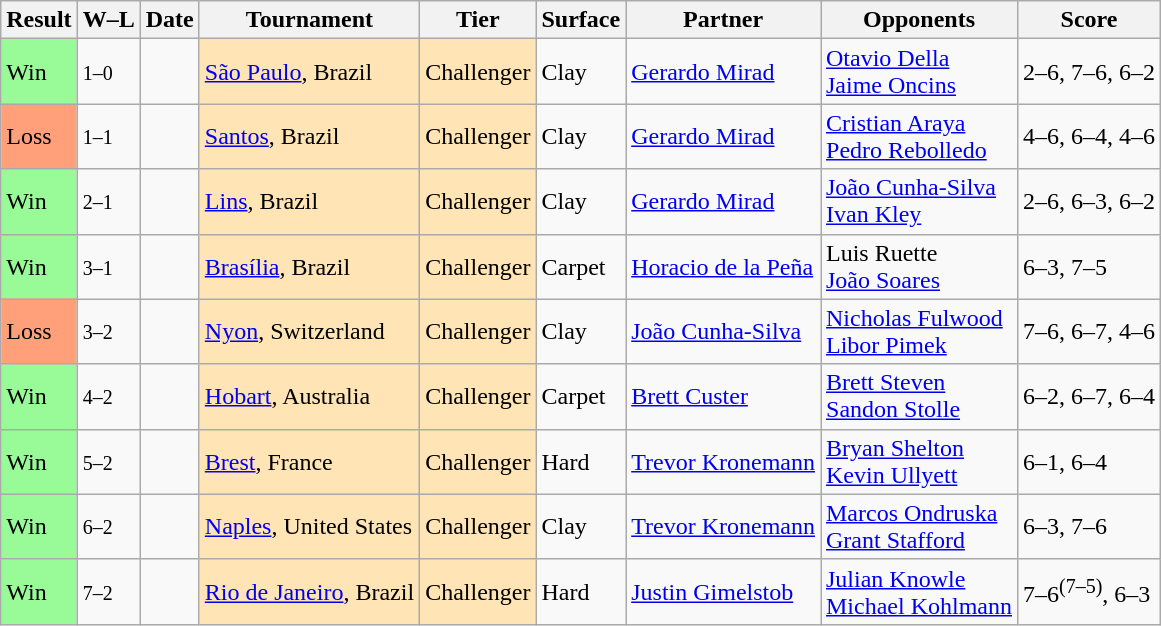<table class="sortable wikitable">
<tr>
<th>Result</th>
<th class="unsortable">W–L</th>
<th>Date</th>
<th>Tournament</th>
<th>Tier</th>
<th>Surface</th>
<th>Partner</th>
<th>Opponents</th>
<th class="unsortable">Score</th>
</tr>
<tr>
<td style="background:#98fb98;">Win</td>
<td><small>1–0</small></td>
<td></td>
<td style="background:moccasin;"><a href='#'>São Paulo</a>, Brazil</td>
<td style="background:moccasin;">Challenger</td>
<td>Clay</td>
<td> <a href='#'>Gerardo Mirad</a></td>
<td> <a href='#'>Otavio Della</a> <br>  <a href='#'>Jaime Oncins</a></td>
<td>2–6, 7–6, 6–2</td>
</tr>
<tr>
<td style="background:#ffa07a;">Loss</td>
<td><small>1–1</small></td>
<td></td>
<td style="background:moccasin;"><a href='#'>Santos</a>, Brazil</td>
<td style="background:moccasin;">Challenger</td>
<td>Clay</td>
<td> <a href='#'>Gerardo Mirad</a></td>
<td> <a href='#'>Cristian Araya</a> <br>  <a href='#'>Pedro Rebolledo</a></td>
<td>4–6, 6–4, 4–6</td>
</tr>
<tr>
<td style="background:#98fb98;">Win</td>
<td><small>2–1</small></td>
<td></td>
<td style="background:moccasin;"><a href='#'>Lins</a>, Brazil</td>
<td style="background:moccasin;">Challenger</td>
<td>Clay</td>
<td> <a href='#'>Gerardo Mirad</a></td>
<td> <a href='#'>João Cunha-Silva</a> <br>  <a href='#'>Ivan Kley</a></td>
<td>2–6, 6–3, 6–2</td>
</tr>
<tr>
<td style="background:#98fb98;">Win</td>
<td><small>3–1</small></td>
<td></td>
<td style="background:moccasin;"><a href='#'>Brasília</a>, Brazil</td>
<td style="background:moccasin;">Challenger</td>
<td>Carpet</td>
<td> <a href='#'>Horacio de la Peña</a></td>
<td> Luis Ruette <br>  <a href='#'>João Soares</a></td>
<td>6–3, 7–5</td>
</tr>
<tr>
<td style="background:#ffa07a;">Loss</td>
<td><small>3–2</small></td>
<td></td>
<td style="background:moccasin;"><a href='#'>Nyon</a>, Switzerland</td>
<td style="background:moccasin;">Challenger</td>
<td>Clay</td>
<td> <a href='#'>João Cunha-Silva</a></td>
<td> <a href='#'>Nicholas Fulwood</a> <br>  <a href='#'>Libor Pimek</a></td>
<td>7–6, 6–7, 4–6</td>
</tr>
<tr>
<td style="background:#98fb98;">Win</td>
<td><small>4–2</small></td>
<td></td>
<td style="background:moccasin;"><a href='#'>Hobart</a>, Australia</td>
<td style="background:moccasin;">Challenger</td>
<td>Carpet</td>
<td> <a href='#'>Brett Custer</a></td>
<td> <a href='#'>Brett Steven</a> <br>  <a href='#'>Sandon Stolle</a></td>
<td>6–2, 6–7, 6–4</td>
</tr>
<tr>
<td style="background:#98fb98;">Win</td>
<td><small>5–2</small></td>
<td></td>
<td style="background:moccasin;"><a href='#'>Brest</a>, France</td>
<td style="background:moccasin;">Challenger</td>
<td>Hard</td>
<td> <a href='#'>Trevor Kronemann</a></td>
<td> <a href='#'>Bryan Shelton</a> <br>  <a href='#'>Kevin Ullyett</a></td>
<td>6–1, 6–4</td>
</tr>
<tr>
<td style="background:#98fb98;">Win</td>
<td><small>6–2</small></td>
<td></td>
<td style="background:moccasin;"><a href='#'>Naples</a>, United States</td>
<td style="background:moccasin;">Challenger</td>
<td>Clay</td>
<td> <a href='#'>Trevor Kronemann</a></td>
<td> <a href='#'>Marcos Ondruska</a> <br>  <a href='#'>Grant Stafford</a></td>
<td>6–3, 7–6</td>
</tr>
<tr>
<td style="background:#98fb98;">Win</td>
<td><small>7–2</small></td>
<td></td>
<td style="background:moccasin;"><a href='#'>Rio de Janeiro</a>, Brazil</td>
<td style="background:moccasin;">Challenger</td>
<td>Hard</td>
<td> <a href='#'>Justin Gimelstob</a></td>
<td> <a href='#'>Julian Knowle</a> <br>  <a href='#'>Michael Kohlmann</a></td>
<td>7–6<sup>(7–5)</sup>, 6–3</td>
</tr>
</table>
